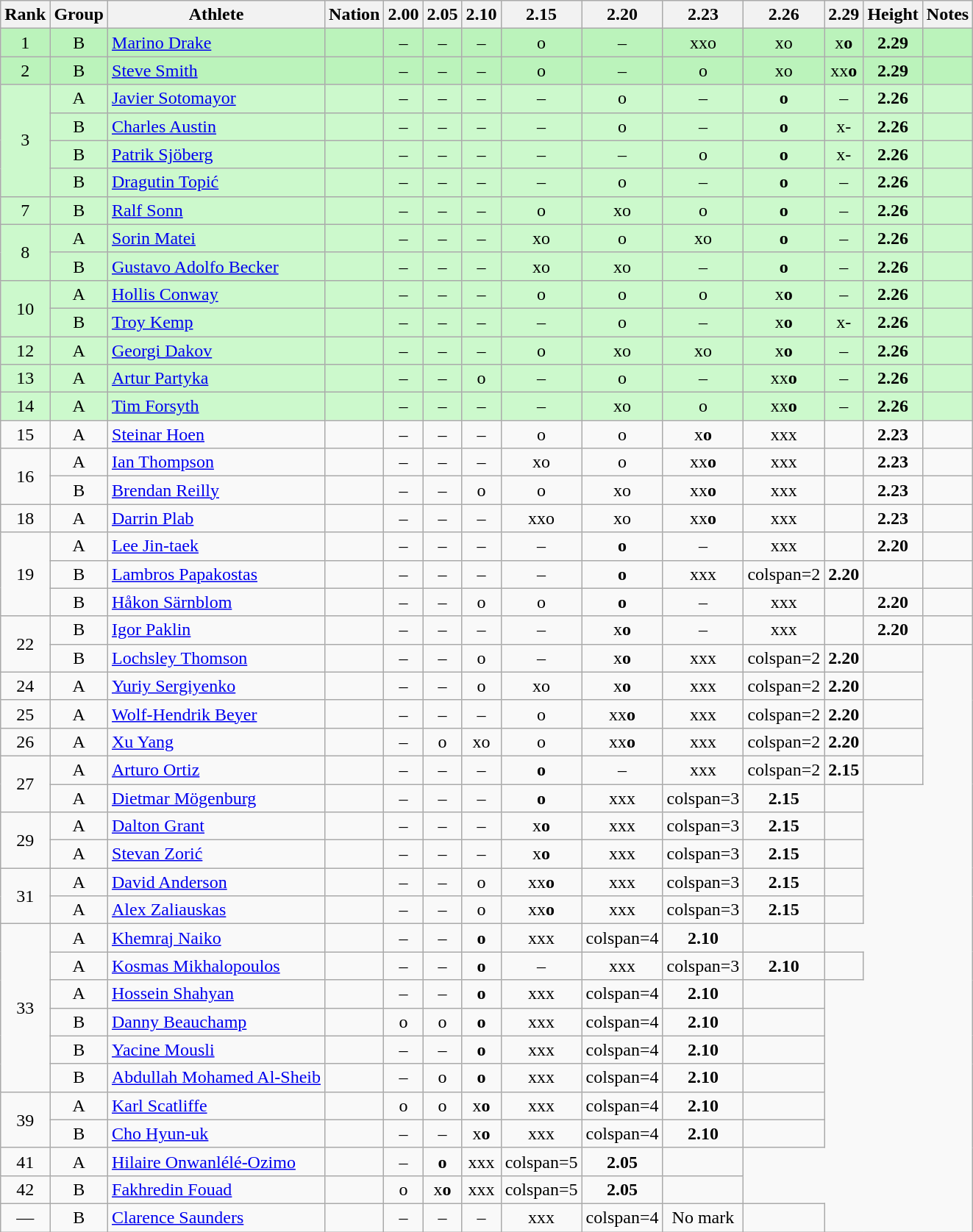<table class="wikitable sortable" style="text-align:center">
<tr>
<th>Rank</th>
<th>Group</th>
<th>Athlete</th>
<th>Nation</th>
<th>2.00</th>
<th>2.05</th>
<th>2.10</th>
<th>2.15</th>
<th>2.20</th>
<th>2.23</th>
<th>2.26</th>
<th>2.29</th>
<th>Height</th>
<th>Notes</th>
</tr>
<tr bgcolor=bbf3bb>
<td>1</td>
<td>B</td>
<td align=left><a href='#'>Marino Drake</a></td>
<td align=left></td>
<td>–</td>
<td>–</td>
<td>–</td>
<td>o</td>
<td>–</td>
<td>xxo</td>
<td>xo</td>
<td>x<strong>o</strong></td>
<td><strong>2.29</strong></td>
<td></td>
</tr>
<tr bgcolor=bbf3bb>
<td>2</td>
<td>B</td>
<td align=left><a href='#'>Steve Smith</a></td>
<td align=left></td>
<td>–</td>
<td>–</td>
<td>–</td>
<td>o</td>
<td>–</td>
<td>o</td>
<td>xo</td>
<td>xx<strong>o</strong></td>
<td><strong>2.29</strong></td>
<td></td>
</tr>
<tr bgcolor=ccf9cc>
<td rowspan=4>3</td>
<td>A</td>
<td align=left><a href='#'>Javier Sotomayor</a></td>
<td align=left></td>
<td>–</td>
<td>–</td>
<td>–</td>
<td>–</td>
<td>o</td>
<td>–</td>
<td><strong>o</strong></td>
<td>–</td>
<td><strong>2.26</strong></td>
<td></td>
</tr>
<tr bgcolor=ccf9cc>
<td>B</td>
<td align=left><a href='#'>Charles Austin</a></td>
<td align=left></td>
<td>–</td>
<td>–</td>
<td>–</td>
<td>–</td>
<td>o</td>
<td>–</td>
<td><strong>o</strong></td>
<td>x-</td>
<td><strong>2.26</strong></td>
<td></td>
</tr>
<tr bgcolor=ccf9cc>
<td>B</td>
<td align=left><a href='#'>Patrik Sjöberg</a></td>
<td align=left></td>
<td>–</td>
<td>–</td>
<td>–</td>
<td>–</td>
<td>–</td>
<td>o</td>
<td><strong>o</strong></td>
<td>x-</td>
<td><strong>2.26</strong></td>
<td></td>
</tr>
<tr bgcolor=ccf9cc>
<td>B</td>
<td align=left><a href='#'>Dragutin Topić</a></td>
<td align=left></td>
<td>–</td>
<td>–</td>
<td>–</td>
<td>–</td>
<td>o</td>
<td>–</td>
<td><strong>o</strong></td>
<td>–</td>
<td><strong>2.26</strong></td>
<td></td>
</tr>
<tr bgcolor=ccf9cc>
<td>7</td>
<td>B</td>
<td align=left><a href='#'>Ralf Sonn</a></td>
<td align=left></td>
<td>–</td>
<td>–</td>
<td>–</td>
<td>o</td>
<td>xo</td>
<td>o</td>
<td><strong>o</strong></td>
<td>–</td>
<td><strong>2.26</strong></td>
<td></td>
</tr>
<tr bgcolor=ccf9cc>
<td rowspan=2>8</td>
<td>A</td>
<td align=left><a href='#'>Sorin Matei</a></td>
<td align=left></td>
<td>–</td>
<td>–</td>
<td>–</td>
<td>xo</td>
<td>o</td>
<td>xo</td>
<td><strong>o</strong></td>
<td>–</td>
<td><strong>2.26</strong></td>
<td></td>
</tr>
<tr bgcolor=ccf9cc>
<td>B</td>
<td align=left><a href='#'>Gustavo Adolfo Becker</a></td>
<td align=left></td>
<td>–</td>
<td>–</td>
<td>–</td>
<td>xo</td>
<td>xo</td>
<td>–</td>
<td><strong>o</strong></td>
<td>–</td>
<td><strong>2.26</strong></td>
<td></td>
</tr>
<tr bgcolor=ccf9cc>
<td rowspan=2>10</td>
<td>A</td>
<td align=left><a href='#'>Hollis Conway</a></td>
<td align=left></td>
<td>–</td>
<td>–</td>
<td>–</td>
<td>o</td>
<td>o</td>
<td>o</td>
<td>x<strong>o</strong></td>
<td>–</td>
<td><strong>2.26</strong></td>
<td></td>
</tr>
<tr bgcolor=ccf9cc>
<td>B</td>
<td align=left><a href='#'>Troy Kemp</a></td>
<td align=left></td>
<td>–</td>
<td>–</td>
<td>–</td>
<td>–</td>
<td>o</td>
<td>–</td>
<td>x<strong>o</strong></td>
<td>x-</td>
<td><strong>2.26</strong></td>
<td></td>
</tr>
<tr bgcolor=ccf9cc>
<td>12</td>
<td>A</td>
<td align=left><a href='#'>Georgi Dakov</a></td>
<td align=left></td>
<td>–</td>
<td>–</td>
<td>–</td>
<td>o</td>
<td>xo</td>
<td>xo</td>
<td>x<strong>o</strong></td>
<td>–</td>
<td><strong>2.26</strong></td>
<td></td>
</tr>
<tr bgcolor=ccf9cc>
<td>13</td>
<td>A</td>
<td align=left><a href='#'>Artur Partyka</a></td>
<td align=left></td>
<td>–</td>
<td>–</td>
<td>o</td>
<td>–</td>
<td>o</td>
<td>–</td>
<td>xx<strong>o</strong></td>
<td>–</td>
<td><strong>2.26</strong></td>
<td></td>
</tr>
<tr bgcolor=ccf9cc>
<td>14</td>
<td>A</td>
<td align=left><a href='#'>Tim Forsyth</a></td>
<td align=left></td>
<td>–</td>
<td>–</td>
<td>–</td>
<td>–</td>
<td>xo</td>
<td>o</td>
<td>xx<strong>o</strong></td>
<td>–</td>
<td><strong>2.26</strong></td>
<td></td>
</tr>
<tr>
<td>15</td>
<td>A</td>
<td align=left><a href='#'>Steinar Hoen</a></td>
<td align=left></td>
<td>–</td>
<td>–</td>
<td>–</td>
<td>o</td>
<td>o</td>
<td>x<strong>o</strong></td>
<td>xxx</td>
<td></td>
<td><strong>2.23</strong></td>
<td></td>
</tr>
<tr>
<td rowspan=2>16</td>
<td>A</td>
<td align=left><a href='#'>Ian Thompson</a></td>
<td align=left></td>
<td>–</td>
<td>–</td>
<td>–</td>
<td>xo</td>
<td>o</td>
<td>xx<strong>o</strong></td>
<td>xxx</td>
<td></td>
<td><strong>2.23</strong></td>
<td></td>
</tr>
<tr>
<td>B</td>
<td align=left><a href='#'>Brendan Reilly</a></td>
<td align=left></td>
<td>–</td>
<td>–</td>
<td>o</td>
<td>o</td>
<td>xo</td>
<td>xx<strong>o</strong></td>
<td>xxx</td>
<td></td>
<td><strong>2.23</strong></td>
<td></td>
</tr>
<tr>
<td>18</td>
<td>A</td>
<td align=left><a href='#'>Darrin Plab</a></td>
<td align=left></td>
<td>–</td>
<td>–</td>
<td>–</td>
<td>xxo</td>
<td>xo</td>
<td>xx<strong>o</strong></td>
<td>xxx</td>
<td></td>
<td><strong>2.23</strong></td>
<td></td>
</tr>
<tr>
<td rowspan=3>19</td>
<td>A</td>
<td align=left><a href='#'>Lee Jin-taek</a></td>
<td align=left></td>
<td>–</td>
<td>–</td>
<td>–</td>
<td>–</td>
<td><strong>o</strong></td>
<td>–</td>
<td>xxx</td>
<td></td>
<td><strong>2.20</strong></td>
<td></td>
</tr>
<tr>
<td>B</td>
<td align=left><a href='#'>Lambros Papakostas</a></td>
<td align=left></td>
<td>–</td>
<td>–</td>
<td>–</td>
<td>–</td>
<td><strong>o</strong></td>
<td>xxx</td>
<td>colspan=2 </td>
<td><strong>2.20</strong></td>
<td></td>
</tr>
<tr>
<td>B</td>
<td align=left><a href='#'>Håkon Särnblom</a></td>
<td align=left></td>
<td>–</td>
<td>–</td>
<td>o</td>
<td>o</td>
<td><strong>o</strong></td>
<td>–</td>
<td>xxx</td>
<td></td>
<td><strong>2.20</strong></td>
<td></td>
</tr>
<tr>
<td rowspan=2>22</td>
<td>B</td>
<td align=left><a href='#'>Igor Paklin</a></td>
<td align=left></td>
<td>–</td>
<td>–</td>
<td>–</td>
<td>–</td>
<td>x<strong>o</strong></td>
<td>–</td>
<td>xxx</td>
<td></td>
<td><strong>2.20</strong></td>
<td></td>
</tr>
<tr>
<td>B</td>
<td align=left><a href='#'>Lochsley Thomson</a></td>
<td align=left></td>
<td>–</td>
<td>–</td>
<td>o</td>
<td>–</td>
<td>x<strong>o</strong></td>
<td>xxx</td>
<td>colspan=2 </td>
<td><strong>2.20</strong></td>
<td></td>
</tr>
<tr>
<td>24</td>
<td>A</td>
<td align=left><a href='#'>Yuriy Sergiyenko</a></td>
<td align=left></td>
<td>–</td>
<td>–</td>
<td>o</td>
<td>xo</td>
<td>x<strong>o</strong></td>
<td>xxx</td>
<td>colspan=2 </td>
<td><strong>2.20</strong></td>
<td></td>
</tr>
<tr>
<td>25</td>
<td>A</td>
<td align=left><a href='#'>Wolf-Hendrik Beyer</a></td>
<td align=left></td>
<td>–</td>
<td>–</td>
<td>–</td>
<td>o</td>
<td>xx<strong>o</strong></td>
<td>xxx</td>
<td>colspan=2 </td>
<td><strong>2.20</strong></td>
<td></td>
</tr>
<tr>
<td>26</td>
<td>A</td>
<td align=left><a href='#'>Xu Yang</a></td>
<td align=left></td>
<td>–</td>
<td>o</td>
<td>xo</td>
<td>o</td>
<td>xx<strong>o</strong></td>
<td>xxx</td>
<td>colspan=2 </td>
<td><strong>2.20</strong></td>
<td></td>
</tr>
<tr>
<td rowspan=2>27</td>
<td>A</td>
<td align=left><a href='#'>Arturo Ortiz</a></td>
<td align=left></td>
<td>–</td>
<td>–</td>
<td>–</td>
<td><strong>o</strong></td>
<td>–</td>
<td>xxx</td>
<td>colspan=2 </td>
<td><strong>2.15</strong></td>
<td></td>
</tr>
<tr>
<td>A</td>
<td align=left><a href='#'>Dietmar Mögenburg</a></td>
<td align=left></td>
<td>–</td>
<td>–</td>
<td>–</td>
<td><strong>o</strong></td>
<td>xxx</td>
<td>colspan=3 </td>
<td><strong>2.15</strong></td>
<td></td>
</tr>
<tr>
<td rowspan=2>29</td>
<td>A</td>
<td align=left><a href='#'>Dalton Grant</a></td>
<td align=left></td>
<td>–</td>
<td>–</td>
<td>–</td>
<td>x<strong>o</strong></td>
<td>xxx</td>
<td>colspan=3 </td>
<td><strong>2.15</strong></td>
<td></td>
</tr>
<tr>
<td>A</td>
<td align=left><a href='#'>Stevan Zorić</a></td>
<td align=left></td>
<td>–</td>
<td>–</td>
<td>–</td>
<td>x<strong>o</strong></td>
<td>xxx</td>
<td>colspan=3 </td>
<td><strong>2.15</strong></td>
<td></td>
</tr>
<tr>
<td rowspan=2>31</td>
<td>A</td>
<td align=left><a href='#'>David Anderson</a></td>
<td align=left></td>
<td>–</td>
<td>–</td>
<td>o</td>
<td>xx<strong>o</strong></td>
<td>xxx</td>
<td>colspan=3 </td>
<td><strong>2.15</strong></td>
<td></td>
</tr>
<tr>
<td>A</td>
<td align=left><a href='#'>Alex Zaliauskas</a></td>
<td align=left></td>
<td>–</td>
<td>–</td>
<td>o</td>
<td>xx<strong>o</strong></td>
<td>xxx</td>
<td>colspan=3 </td>
<td><strong>2.15</strong></td>
<td></td>
</tr>
<tr>
<td rowspan=6>33</td>
<td>A</td>
<td align=left><a href='#'>Khemraj Naiko</a></td>
<td align=left></td>
<td>–</td>
<td>–</td>
<td><strong>o</strong></td>
<td>xxx</td>
<td>colspan=4 </td>
<td><strong>2.10</strong></td>
<td></td>
</tr>
<tr>
<td>A</td>
<td align=left><a href='#'>Kosmas Mikhalopoulos</a></td>
<td align=left></td>
<td>–</td>
<td>–</td>
<td><strong>o</strong></td>
<td>–</td>
<td>xxx</td>
<td>colspan=3 </td>
<td><strong>2.10</strong></td>
<td></td>
</tr>
<tr>
<td>A</td>
<td align=left><a href='#'>Hossein Shahyan</a></td>
<td align=left></td>
<td>–</td>
<td>–</td>
<td><strong>o</strong></td>
<td>xxx</td>
<td>colspan=4 </td>
<td><strong>2.10</strong></td>
<td></td>
</tr>
<tr>
<td>B</td>
<td align=left><a href='#'>Danny Beauchamp</a></td>
<td align=left></td>
<td>o</td>
<td>o</td>
<td><strong>o</strong></td>
<td>xxx</td>
<td>colspan=4 </td>
<td><strong>2.10</strong></td>
<td></td>
</tr>
<tr>
<td>B</td>
<td align=left><a href='#'>Yacine Mousli</a></td>
<td align=left></td>
<td>–</td>
<td>–</td>
<td><strong>o</strong></td>
<td>xxx</td>
<td>colspan=4 </td>
<td><strong>2.10</strong></td>
<td></td>
</tr>
<tr>
<td>B</td>
<td align=left><a href='#'>Abdullah Mohamed Al-Sheib</a></td>
<td align=left></td>
<td>–</td>
<td>o</td>
<td><strong>o</strong></td>
<td>xxx</td>
<td>colspan=4 </td>
<td><strong>2.10</strong></td>
<td></td>
</tr>
<tr>
<td rowspan=2>39</td>
<td>A</td>
<td align=left><a href='#'>Karl Scatliffe</a></td>
<td align=left></td>
<td>o</td>
<td>o</td>
<td>x<strong>o</strong></td>
<td>xxx</td>
<td>colspan=4 </td>
<td><strong>2.10</strong></td>
<td></td>
</tr>
<tr>
<td>B</td>
<td align=left><a href='#'>Cho Hyun-uk</a></td>
<td align=left></td>
<td>–</td>
<td>–</td>
<td>x<strong>o</strong></td>
<td>xxx</td>
<td>colspan=4 </td>
<td><strong>2.10</strong></td>
<td></td>
</tr>
<tr>
<td>41</td>
<td>A</td>
<td align=left><a href='#'>Hilaire Onwanlélé-Ozimo</a></td>
<td align=left></td>
<td>–</td>
<td><strong>o</strong></td>
<td>xxx</td>
<td>colspan=5 </td>
<td><strong>2.05</strong></td>
<td></td>
</tr>
<tr>
<td>42</td>
<td>B</td>
<td align=left><a href='#'>Fakhredin Fouad</a></td>
<td align=left></td>
<td>o</td>
<td>x<strong>o</strong></td>
<td>xxx</td>
<td>colspan=5 </td>
<td><strong>2.05</strong></td>
<td></td>
</tr>
<tr>
<td data-sort-value=43>—</td>
<td>B</td>
<td align=left><a href='#'>Clarence Saunders</a></td>
<td align=left></td>
<td>–</td>
<td>–</td>
<td>–</td>
<td>xxx</td>
<td>colspan=4 </td>
<td data-sort-value=1.00>No mark</td>
<td></td>
</tr>
</table>
